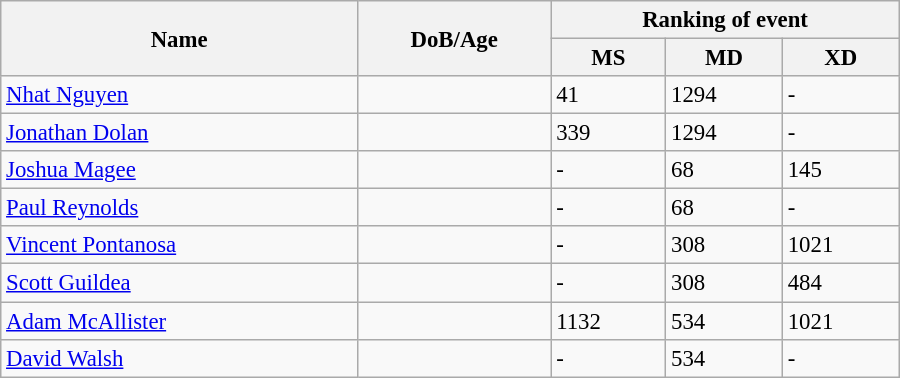<table class="wikitable" style="width:600px; font-size:95%;">
<tr>
<th rowspan="2" align="left">Name</th>
<th rowspan="2" align="left">DoB/Age</th>
<th colspan="3" align="center">Ranking of event</th>
</tr>
<tr>
<th align="center">MS</th>
<th>MD</th>
<th align="center">XD</th>
</tr>
<tr>
<td><a href='#'>Nhat Nguyen</a></td>
<td></td>
<td>41</td>
<td>1294</td>
<td>-</td>
</tr>
<tr>
<td><a href='#'>Jonathan Dolan</a></td>
<td></td>
<td>339</td>
<td>1294</td>
<td>-</td>
</tr>
<tr>
<td><a href='#'>Joshua Magee</a></td>
<td></td>
<td>-</td>
<td>68</td>
<td>145</td>
</tr>
<tr>
<td><a href='#'>Paul Reynolds</a></td>
<td></td>
<td>-</td>
<td>68</td>
<td>-</td>
</tr>
<tr>
<td><a href='#'>Vincent Pontanosa</a></td>
<td></td>
<td>-</td>
<td>308</td>
<td>1021</td>
</tr>
<tr>
<td><a href='#'>Scott Guildea</a></td>
<td></td>
<td>-</td>
<td>308</td>
<td>484</td>
</tr>
<tr>
<td><a href='#'>Adam McAllister</a></td>
<td></td>
<td>1132</td>
<td>534</td>
<td>1021</td>
</tr>
<tr>
<td><a href='#'>David Walsh</a></td>
<td></td>
<td>-</td>
<td>534</td>
<td>-</td>
</tr>
</table>
